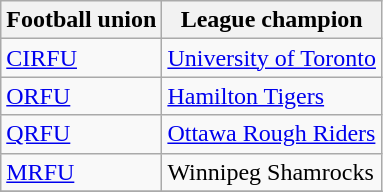<table class="wikitable">
<tr>
<th>Football union</th>
<th>League champion</th>
</tr>
<tr>
<td><a href='#'>CIRFU</a></td>
<td><a href='#'>University of Toronto</a></td>
</tr>
<tr>
<td><a href='#'>ORFU</a></td>
<td><a href='#'>Hamilton Tigers</a></td>
</tr>
<tr>
<td><a href='#'>QRFU</a></td>
<td><a href='#'>Ottawa Rough Riders</a></td>
</tr>
<tr>
<td><a href='#'>MRFU</a></td>
<td>Winnipeg Shamrocks</td>
</tr>
<tr>
</tr>
</table>
